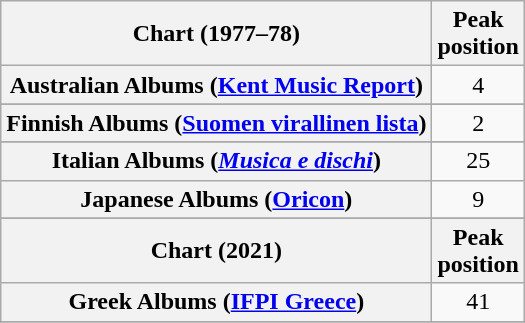<table class="wikitable sortable plainrowheaders" style="text-align:center;">
<tr>
<th scope="col">Chart (1977–78)</th>
<th scope="col">Peak<br>position</th>
</tr>
<tr>
<th scope="row">Australian Albums (<a href='#'>Kent Music Report</a>)</th>
<td>4</td>
</tr>
<tr>
</tr>
<tr>
</tr>
<tr>
</tr>
<tr>
<th scope="row">Finnish Albums (<a href='#'>Suomen virallinen lista</a>)</th>
<td style="text-align:center;">2</td>
</tr>
<tr>
</tr>
<tr>
<th scope="row">Italian Albums (<em><a href='#'>Musica e dischi</a></em>)</th>
<td>25</td>
</tr>
<tr>
<th scope="row">Japanese Albums (<a href='#'>Oricon</a>)</th>
<td>9</td>
</tr>
<tr>
</tr>
<tr>
</tr>
<tr>
</tr>
<tr>
</tr>
<tr>
</tr>
<tr>
<th scope="col">Chart (2021)</th>
<th scope="col">Peak<br>position</th>
</tr>
<tr>
<th scope="row">Greek Albums (<a href='#'>IFPI Greece</a>)</th>
<td>41</td>
</tr>
<tr>
</tr>
<tr>
</tr>
</table>
